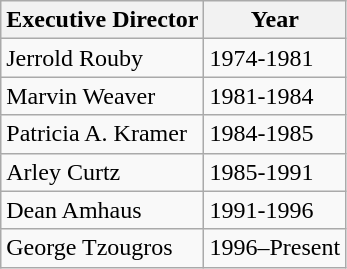<table class="wikitable">
<tr>
<th>Executive Director</th>
<th>Year</th>
</tr>
<tr>
<td>Jerrold Rouby</td>
<td>1974-1981</td>
</tr>
<tr>
<td>Marvin Weaver</td>
<td>1981-1984</td>
</tr>
<tr>
<td>Patricia A. Kramer</td>
<td>1984-1985</td>
</tr>
<tr>
<td>Arley Curtz</td>
<td>1985-1991</td>
</tr>
<tr>
<td>Dean Amhaus</td>
<td>1991-1996</td>
</tr>
<tr>
<td>George Tzougros</td>
<td>1996–Present</td>
</tr>
</table>
